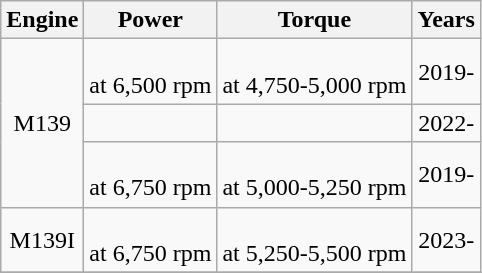<table class="wikitable sortable" style="text-align: center;">
<tr>
<th>Engine</th>
<th>Power</th>
<th>Torque</th>
<th>Years</th>
</tr>
<tr>
<td rowspan="3">M139</td>
<td> <br> at 6,500 rpm</td>
<td> <br> at 4,750-5,000 rpm</td>
<td>2019-</td>
</tr>
<tr>
<td></td>
<td></td>
<td>2022-</td>
</tr>
<tr>
<td> <br> at 6,750 rpm</td>
<td> <br> at 5,000-5,250 rpm</td>
<td>2019-</td>
</tr>
<tr>
<td rowspan="1">M139I</td>
<td> <br> at 6,750 rpm</td>
<td> <br> at 5,250-5,500 rpm</td>
<td>2023-</td>
</tr>
<tr>
</tr>
</table>
